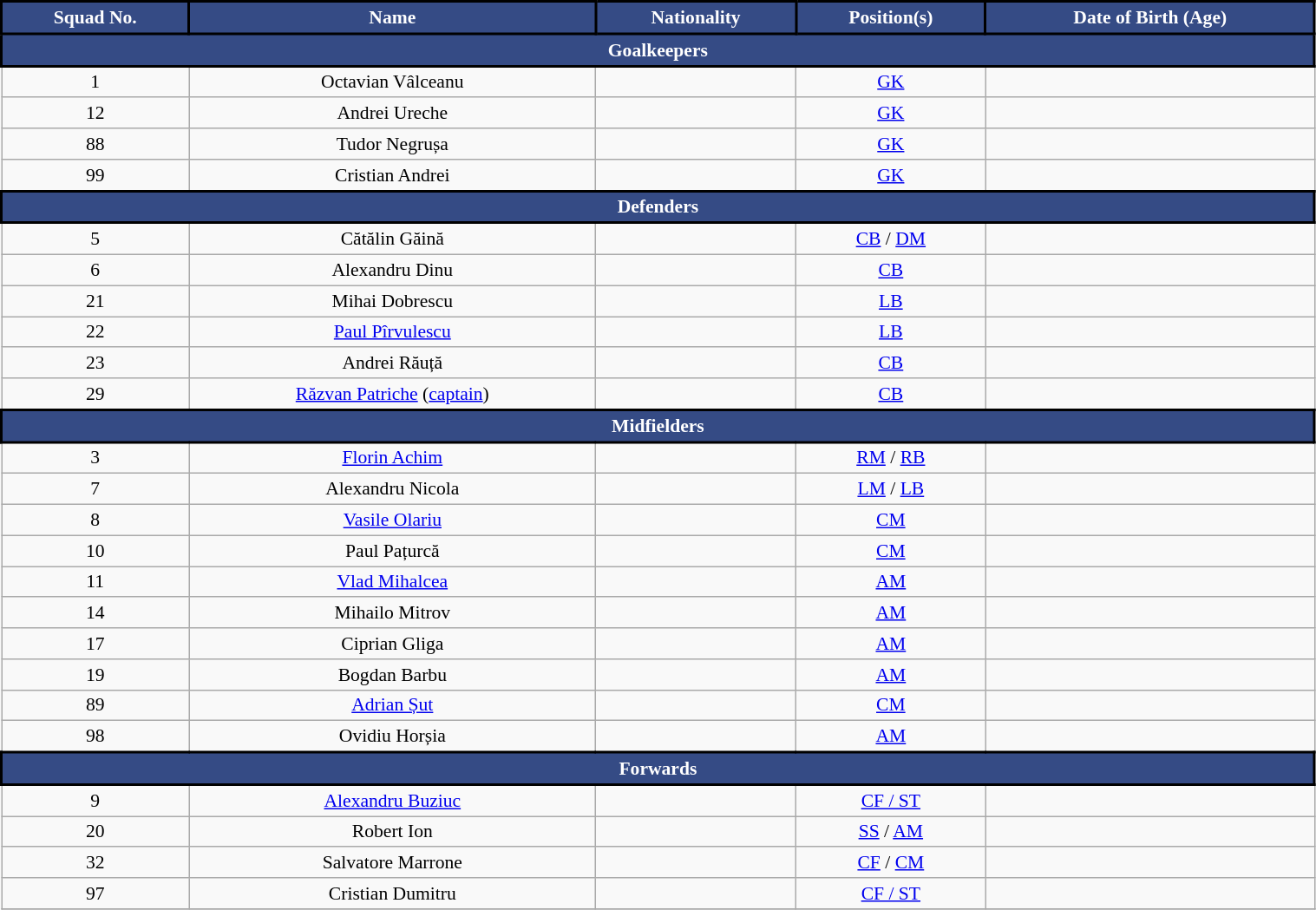<table class="wikitable" style="text-align:center; font-size:90%; width:80%;">
<tr>
<th style="background:#354b85;color:#FFFFFF;border:2px solid#000000;text-align:center;">Squad No.</th>
<th style="background:#354b85;color:#FFFFFF;border:2px solid#000000;text-align:center;">Name</th>
<th style="background:#354b85;color:#FFFFFF;border:2px solid#000000;text-align:center;">Nationality</th>
<th style="background:#354b85;color:#FFFFFF;border:2px solid#000000;text-align:center;">Position(s)</th>
<th style="background:#354b85;color:#FFFFFF;border:2px solid#000000;text-align:center;">Date of Birth (Age)</th>
</tr>
<tr>
<th colspan="5" style="background:#354b85;color:#FFFFFF;border:2px solid#000000;text-align:center;">Goalkeepers</th>
</tr>
<tr>
<td>1</td>
<td>Octavian Vâlceanu</td>
<td></td>
<td><a href='#'>GK</a></td>
<td></td>
</tr>
<tr>
<td>12</td>
<td>Andrei Ureche</td>
<td></td>
<td><a href='#'>GK</a></td>
<td></td>
</tr>
<tr>
<td>88</td>
<td>Tudor Negrușa</td>
<td></td>
<td><a href='#'>GK</a></td>
<td></td>
</tr>
<tr>
<td>99</td>
<td>Cristian Andrei</td>
<td></td>
<td><a href='#'>GK</a></td>
<td></td>
</tr>
<tr>
<th colspan="5" style="background:#354b85;color:#FFFFFF;border:2px solid#000000;text-align:center;">Defenders</th>
</tr>
<tr>
<td>5</td>
<td>Cătălin Găină</td>
<td></td>
<td><a href='#'>CB</a> / <a href='#'>DM</a></td>
<td></td>
</tr>
<tr>
<td>6</td>
<td>Alexandru Dinu</td>
<td></td>
<td><a href='#'>CB</a></td>
<td></td>
</tr>
<tr>
<td>21</td>
<td>Mihai Dobrescu</td>
<td></td>
<td><a href='#'>LB</a></td>
<td></td>
</tr>
<tr>
<td>22</td>
<td><a href='#'>Paul Pîrvulescu</a></td>
<td></td>
<td><a href='#'>LB</a></td>
<td></td>
</tr>
<tr>
<td>23</td>
<td>Andrei Răuță</td>
<td></td>
<td><a href='#'>CB</a></td>
<td></td>
</tr>
<tr>
<td>29</td>
<td><a href='#'>Răzvan Patriche</a> (<a href='#'>captain</a>)</td>
<td></td>
<td><a href='#'>CB</a></td>
<td></td>
</tr>
<tr>
<th colspan="5" style="background:#354b85;color:#FFFFFF;border:2px solid#000000;text-align:center;">Midfielders</th>
</tr>
<tr>
<td>3</td>
<td><a href='#'>Florin Achim</a></td>
<td></td>
<td><a href='#'>RM</a> / <a href='#'>RB</a></td>
<td></td>
</tr>
<tr>
<td>7</td>
<td>Alexandru Nicola</td>
<td></td>
<td><a href='#'>LM</a> / <a href='#'>LB</a></td>
<td></td>
</tr>
<tr>
<td>8</td>
<td><a href='#'>Vasile Olariu</a></td>
<td></td>
<td><a href='#'>CM</a></td>
<td></td>
</tr>
<tr>
<td>10</td>
<td>Paul Pațurcă</td>
<td></td>
<td><a href='#'>CM</a></td>
<td></td>
</tr>
<tr>
<td>11</td>
<td><a href='#'>Vlad Mihalcea</a></td>
<td></td>
<td><a href='#'>AM</a></td>
<td></td>
</tr>
<tr>
<td>14</td>
<td>Mihailo Mitrov</td>
<td></td>
<td><a href='#'>AM</a></td>
<td></td>
</tr>
<tr>
<td>17</td>
<td>Ciprian Gliga</td>
<td></td>
<td><a href='#'>AM</a></td>
<td></td>
</tr>
<tr>
<td>19</td>
<td>Bogdan Barbu</td>
<td></td>
<td><a href='#'>AM</a></td>
<td></td>
</tr>
<tr>
<td>89</td>
<td><a href='#'>Adrian Șut</a></td>
<td></td>
<td><a href='#'>CM</a></td>
<td></td>
</tr>
<tr>
<td>98</td>
<td>Ovidiu Horșia</td>
<td></td>
<td><a href='#'>AM</a></td>
<td></td>
</tr>
<tr>
<th colspan="5" style="background:#354b85;color:#FFFFFF;border:2px solid#000000;text-align:center;">Forwards</th>
</tr>
<tr>
<td>9</td>
<td><a href='#'>Alexandru Buziuc</a></td>
<td></td>
<td><a href='#'>CF / ST</a></td>
<td></td>
</tr>
<tr>
<td>20</td>
<td>Robert Ion</td>
<td></td>
<td><a href='#'>SS</a> / <a href='#'>AM</a></td>
<td></td>
</tr>
<tr>
<td>32</td>
<td>Salvatore Marrone</td>
<td> </td>
<td><a href='#'>CF</a> / <a href='#'>CM</a></td>
<td></td>
</tr>
<tr>
<td>97</td>
<td>Cristian Dumitru</td>
<td></td>
<td><a href='#'>CF / ST</a></td>
<td></td>
</tr>
<tr>
</tr>
</table>
